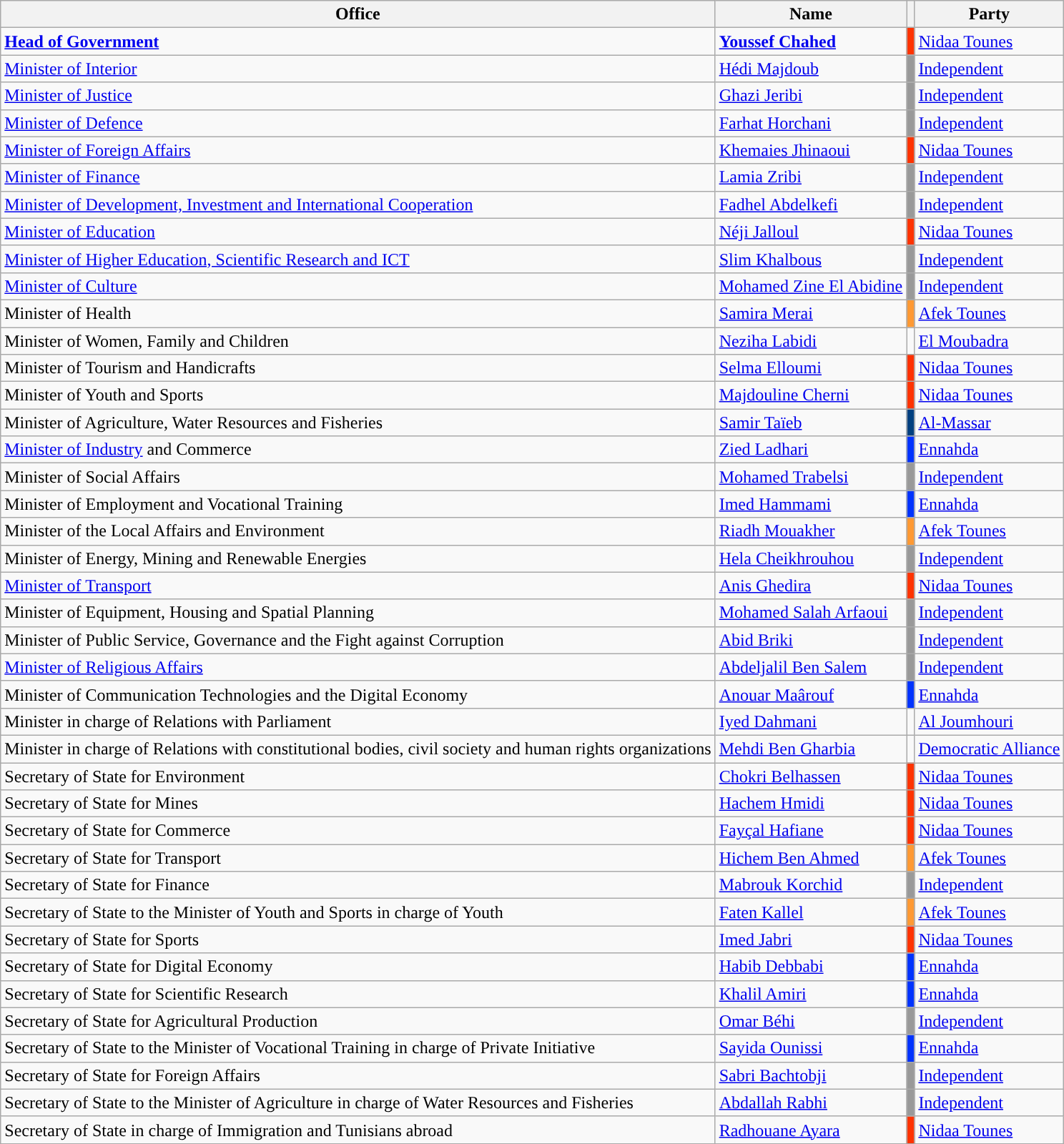<table class="wikitable">
<tr>
<th>Office</th>
<th>Name</th>
<th></th>
<th>Party</th>
</tr>
<tr>
<td><strong><a href='#'>Head of Government</a></strong></td>
<td><strong><a href='#'>Youssef Chahed</a></strong></td>
<td bgcolor="#FF3300"></td>
<td><a href='#'>Nidaa Tounes</a></td>
</tr>
<tr>
<td><a href='#'>Minister of Interior</a></td>
<td><a href='#'>Hédi Majdoub</a></td>
<td bgcolor="#999999"></td>
<td><a href='#'>Independent</a></td>
</tr>
<tr>
<td><a href='#'>Minister of Justice</a></td>
<td><a href='#'>Ghazi Jeribi</a></td>
<td bgcolor="#999999"></td>
<td><a href='#'>Independent</a></td>
</tr>
<tr>
<td><a href='#'>Minister of Defence</a></td>
<td><a href='#'>Farhat Horchani</a></td>
<td bgcolor="#999999"></td>
<td><a href='#'>Independent</a></td>
</tr>
<tr>
<td><a href='#'>Minister of Foreign Affairs</a></td>
<td><a href='#'>Khemaies Jhinaoui</a></td>
<td bgcolor="#FF3300"></td>
<td><a href='#'>Nidaa Tounes</a></td>
</tr>
<tr>
<td><a href='#'>Minister of Finance</a></td>
<td><a href='#'>Lamia Zribi</a></td>
<td bgcolor="#999999"></td>
<td><a href='#'>Independent</a></td>
</tr>
<tr>
<td><a href='#'>Minister of Development, Investment and International Cooperation</a></td>
<td><a href='#'>Fadhel Abdelkefi</a></td>
<td bgcolor="#999999"></td>
<td><a href='#'>Independent</a></td>
</tr>
<tr>
<td><a href='#'>Minister of Education</a></td>
<td><a href='#'>Néji Jalloul</a></td>
<td bgcolor="#FF3300"></td>
<td><a href='#'>Nidaa Tounes</a></td>
</tr>
<tr>
<td><a href='#'>Minister of Higher Education, Scientific Research and ICT</a></td>
<td><a href='#'>Slim Khalbous</a></td>
<td bgcolor="#999999"></td>
<td><a href='#'>Independent</a></td>
</tr>
<tr>
<td><a href='#'>Minister of Culture</a></td>
<td><a href='#'>Mohamed Zine El Abidine</a></td>
<td bgcolor="#999999"></td>
<td><a href='#'>Independent</a></td>
</tr>
<tr>
<td>Minister of Health</td>
<td><a href='#'>Samira Merai</a></td>
<td bgcolor="#FF9933"></td>
<td><a href='#'>Afek Tounes</a></td>
</tr>
<tr>
<td>Minister of Women, Family and Children</td>
<td><a href='#'>Neziha Labidi</a></td>
<td></td>
<td><a href='#'>El Moubadra</a></td>
</tr>
<tr>
<td>Minister of Tourism and Handicrafts</td>
<td><a href='#'>Selma Elloumi</a></td>
<td bgcolor="#FF3300”"></td>
<td><a href='#'>Nidaa Tounes</a></td>
</tr>
<tr>
<td>Minister of Youth and Sports</td>
<td><a href='#'>Majdouline Cherni</a></td>
<td bgcolor="#FF3300"></td>
<td><a href='#'>Nidaa Tounes</a></td>
</tr>
<tr>
<td>Minister of Agriculture, Water Resources and Fisheries</td>
<td><a href='#'>Samir Taïeb</a></td>
<td bgcolor="#004080"></td>
<td><a href='#'>Al-Massar</a></td>
</tr>
<tr>
<td><a href='#'>Minister of Industry</a> and Commerce</td>
<td><a href='#'>Zied Ladhari</a></td>
<td bgcolor="#0033FF"></td>
<td><a href='#'>Ennahda</a></td>
</tr>
<tr>
<td>Minister of Social Affairs</td>
<td><a href='#'>Mohamed Trabelsi</a></td>
<td bgcolor="#999999"></td>
<td><a href='#'>Independent</a></td>
</tr>
<tr>
<td>Minister of Employment and Vocational Training</td>
<td><a href='#'>Imed Hammami</a></td>
<td bgcolor="#0033FF"></td>
<td><a href='#'>Ennahda</a></td>
</tr>
<tr>
<td>Minister of the Local Affairs and Environment</td>
<td><a href='#'>Riadh Mouakher</a></td>
<td bgcolor="#FF9933"></td>
<td><a href='#'>Afek Tounes</a></td>
</tr>
<tr>
<td>Minister of Energy, Mining and Renewable Energies</td>
<td><a href='#'>Hela Cheikhrouhou</a></td>
<td bgcolor="#999999"></td>
<td><a href='#'>Independent</a></td>
</tr>
<tr>
<td><a href='#'>Minister of Transport</a></td>
<td><a href='#'>Anis Ghedira</a></td>
<td bgcolor="#FF3300"></td>
<td><a href='#'>Nidaa Tounes</a></td>
</tr>
<tr>
<td>Minister of Equipment, Housing and Spatial Planning</td>
<td><a href='#'>Mohamed Salah Arfaoui</a></td>
<td bgcolor="#999999"></td>
<td><a href='#'>Independent</a></td>
</tr>
<tr>
<td>Minister of Public Service, Governance and the Fight against Corruption</td>
<td><a href='#'>Abid Briki</a></td>
<td bgcolor="#999999"></td>
<td><a href='#'>Independent</a></td>
</tr>
<tr>
<td><a href='#'>Minister of Religious Affairs</a></td>
<td><a href='#'>Abdeljalil Ben Salem</a></td>
<td bgcolor="#999999"></td>
<td><a href='#'>Independent</a></td>
</tr>
<tr>
<td>Minister of Communication Technologies and the Digital Economy</td>
<td><a href='#'>Anouar Maârouf</a></td>
<td bgcolor="#0033FF"></td>
<td><a href='#'>Ennahda</a></td>
</tr>
<tr>
<td>Minister in charge of Relations with Parliament</td>
<td><a href='#'>Iyed Dahmani</a></td>
<td></td>
<td><a href='#'>Al Joumhouri</a></td>
</tr>
<tr>
<td>Minister in charge of Relations with constitutional bodies, civil society and human rights organizations</td>
<td><a href='#'>Mehdi Ben Gharbia</a></td>
<td></td>
<td><a href='#'>Democratic Alliance</a></td>
</tr>
<tr>
<td>Secretary of State for Environment</td>
<td><a href='#'>Chokri Belhassen</a></td>
<td bgcolor="#FF3300"></td>
<td><a href='#'>Nidaa Tounes</a></td>
</tr>
<tr>
<td>Secretary of State for Mines</td>
<td><a href='#'>Hachem Hmidi</a></td>
<td bgcolor="#FF3300"></td>
<td><a href='#'>Nidaa Tounes</a></td>
</tr>
<tr>
<td>Secretary of State for Commerce</td>
<td><a href='#'>Fayçal Hafiane</a></td>
<td bgcolor="#FF3300"></td>
<td><a href='#'>Nidaa Tounes</a></td>
</tr>
<tr>
<td>Secretary of State for Transport</td>
<td><a href='#'>Hichem Ben Ahmed</a></td>
<td bgcolor="#FF9933"></td>
<td><a href='#'>Afek Tounes</a></td>
</tr>
<tr>
<td>Secretary of State for Finance</td>
<td><a href='#'>Mabrouk Korchid</a></td>
<td bgcolor="#999999"></td>
<td><a href='#'>Independent</a></td>
</tr>
<tr>
<td>Secretary of State to the Minister of Youth and Sports in charge of Youth</td>
<td><a href='#'>Faten Kallel</a></td>
<td bgcolor="#FF9933"></td>
<td><a href='#'>Afek Tounes</a></td>
</tr>
<tr>
<td>Secretary of State for Sports</td>
<td><a href='#'>Imed Jabri</a></td>
<td bgcolor="#FF3300"></td>
<td><a href='#'>Nidaa Tounes</a></td>
</tr>
<tr>
<td>Secretary of State for Digital Economy</td>
<td><a href='#'>Habib Debbabi</a></td>
<td bgcolor="#0033FF"></td>
<td><a href='#'>Ennahda</a></td>
</tr>
<tr>
<td>Secretary of State for Scientific Research</td>
<td><a href='#'>Khalil Amiri</a></td>
<td bgcolor="#0033FF"></td>
<td><a href='#'>Ennahda</a></td>
</tr>
<tr>
<td>Secretary of State for Agricultural Production</td>
<td><a href='#'>Omar Béhi</a></td>
<td bgcolor="#999999"></td>
<td><a href='#'>Independent</a></td>
</tr>
<tr>
<td>Secretary of State to the Minister of Vocational Training in charge of Private Initiative</td>
<td><a href='#'>Sayida Ounissi</a></td>
<td bgcolor="#0033FF"></td>
<td><a href='#'>Ennahda</a></td>
</tr>
<tr>
<td>Secretary of State for Foreign Affairs</td>
<td><a href='#'>Sabri Bachtobji</a></td>
<td bgcolor="#999999"></td>
<td><a href='#'>Independent</a></td>
</tr>
<tr>
<td>Secretary of State to the Minister of Agriculture in charge of Water Resources and Fisheries</td>
<td><a href='#'>Abdallah Rabhi</a></td>
<td bgcolor="#999999"></td>
<td><a href='#'>Independent</a></td>
</tr>
<tr>
<td>Secretary of State in charge of Immigration and Tunisians abroad</td>
<td><a href='#'>Radhouane Ayara</a></td>
<td bgcolor="#FF3300"></td>
<td><a href='#'>Nidaa Tounes</a></td>
</tr>
<tr>
</tr>
</table>
